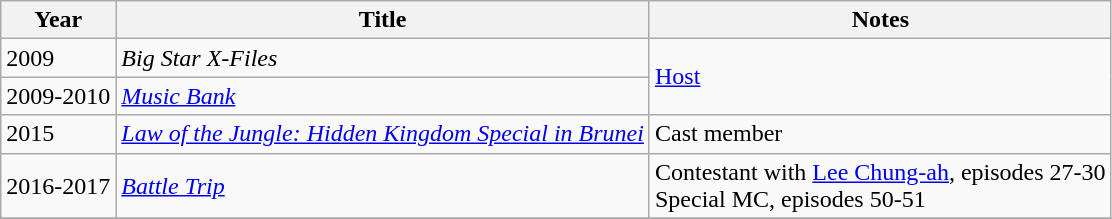<table class="wikitable">
<tr>
<th>Year</th>
<th>Title</th>
<th>Notes</th>
</tr>
<tr>
<td>2009</td>
<td><em>Big Star X-Files</em></td>
<td rowspan="2"><a href='#'>Host</a></td>
</tr>
<tr>
<td>2009-2010</td>
<td><em><a href='#'>Music Bank</a></em></td>
</tr>
<tr>
<td>2015</td>
<td><em><a href='#'>Law of the Jungle: Hidden Kingdom Special in Brunei</a></em></td>
<td>Cast member</td>
</tr>
<tr>
<td>2016-2017</td>
<td><em><a href='#'>Battle Trip</a></em></td>
<td>Contestant with <a href='#'>Lee Chung-ah</a>, episodes 27-30<br>Special MC, episodes 50-51</td>
</tr>
<tr>
</tr>
</table>
